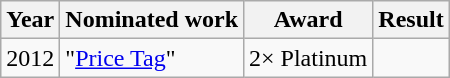<table class="wikitable">
<tr>
<th>Year</th>
<th>Nominated work</th>
<th>Award</th>
<th>Result</th>
</tr>
<tr>
<td>2012</td>
<td>"<a href='#'>Price Tag</a>"</td>
<td>2× Platinum</td>
<td></td>
</tr>
</table>
